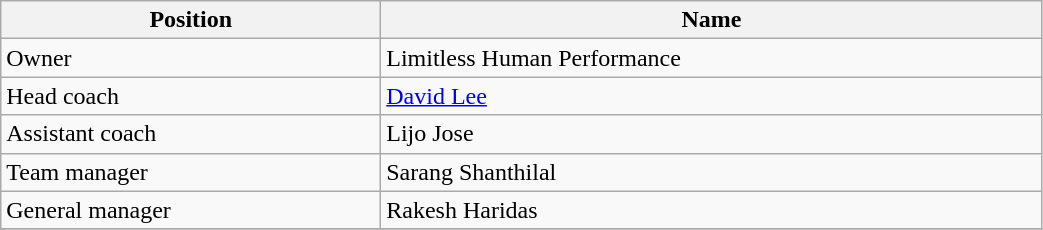<table class="wikitable"  style="font-size:100%; width:55%;">
<tr>
<th style=" text-align:center;">Position</th>
<th style=" text-align:center;">Name</th>
</tr>
<tr>
<td>Owner</td>
<td>Limitless Human Performance</td>
</tr>
<tr>
<td>Head coach</td>
<td> <a href='#'>David Lee</a></td>
</tr>
<tr>
<td>Assistant coach</td>
<td> Lijo Jose</td>
</tr>
<tr>
<td>Team manager</td>
<td> Sarang Shanthilal</td>
</tr>
<tr>
<td>General manager</td>
<td> Rakesh Haridas</td>
</tr>
<tr>
</tr>
</table>
